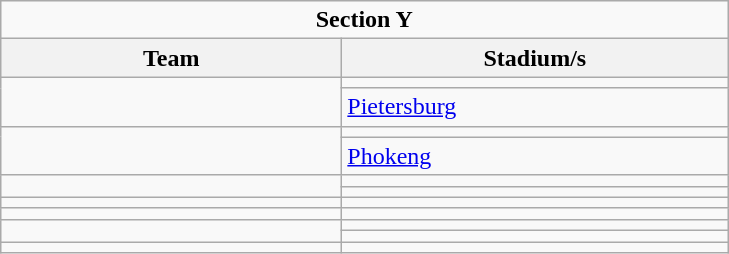<table class="wikitable">
<tr>
<td colspan=3 align=center><strong>Section Y</strong></td>
</tr>
<tr>
<th width="220">Team</th>
<th width="250">Stadium/s</th>
</tr>
<tr>
<td rowspan=2></td>
<td></td>
</tr>
<tr>
<td><a href='#'>Pietersburg</a></td>
</tr>
<tr>
<td rowspan=2></td>
<td></td>
</tr>
<tr>
<td><a href='#'>Phokeng</a></td>
</tr>
<tr>
<td rowspan=2></td>
<td></td>
</tr>
<tr>
<td></td>
</tr>
<tr>
<td></td>
<td></td>
</tr>
<tr>
<td></td>
<td></td>
</tr>
<tr>
<td rowspan=2></td>
<td></td>
</tr>
<tr>
<td></td>
</tr>
<tr>
<td></td>
<td></td>
</tr>
</table>
